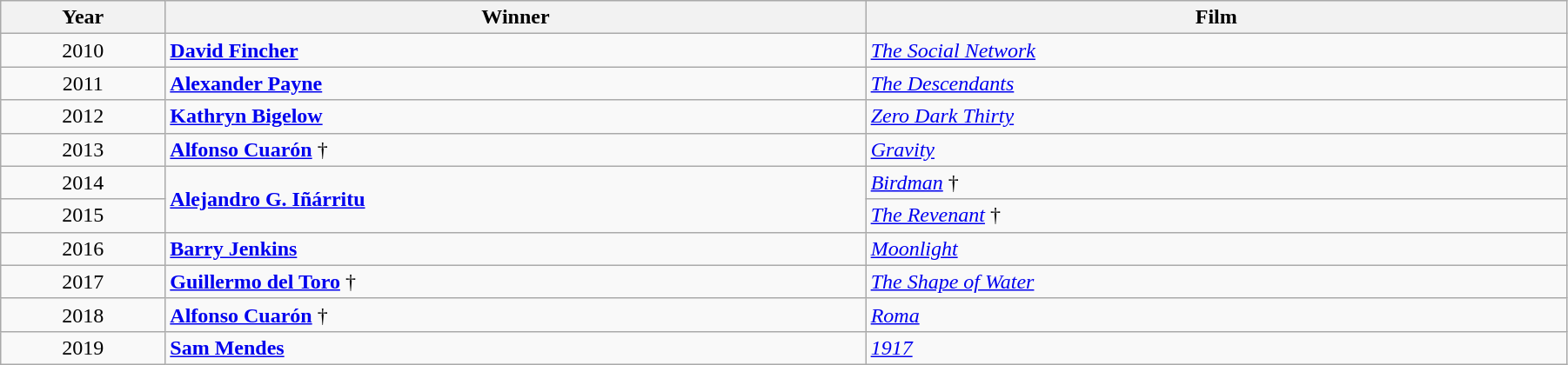<table class="wikitable" width="95%" cellpadding="5">
<tr>
<th width="100"><strong>Year</strong></th>
<th width="450"><strong>Winner</strong></th>
<th width="450"><strong>Film</strong></th>
</tr>
<tr>
<td style="text-align:center;">2010</td>
<td><strong><a href='#'>David Fincher</a></strong></td>
<td><em><a href='#'>The Social Network</a></em></td>
</tr>
<tr>
<td style="text-align:center;">2011</td>
<td><strong><a href='#'>Alexander Payne</a></strong></td>
<td><em><a href='#'>The Descendants</a></em></td>
</tr>
<tr>
<td style="text-align:center;">2012</td>
<td><strong><a href='#'>Kathryn Bigelow</a></strong></td>
<td><em><a href='#'>Zero Dark Thirty</a></em></td>
</tr>
<tr>
<td style="text-align:center;">2013</td>
<td><strong><a href='#'>Alfonso Cuarón</a></strong> †</td>
<td><em><a href='#'>Gravity</a></em></td>
</tr>
<tr>
<td style="text-align:center;">2014</td>
<td rowspan="2"><strong><a href='#'>Alejandro G. Iñárritu</a></strong></td>
<td><em><a href='#'>Birdman</a></em> †</td>
</tr>
<tr>
<td style="text-align:center;">2015</td>
<td><em><a href='#'>The Revenant</a></em> †</td>
</tr>
<tr>
<td style="text-align:center;">2016</td>
<td><strong><a href='#'>Barry Jenkins</a></strong></td>
<td><em><a href='#'>Moonlight</a></em></td>
</tr>
<tr>
<td style="text-align:center;">2017</td>
<td><strong><a href='#'>Guillermo del Toro</a></strong> †</td>
<td><em><a href='#'>The Shape of Water</a></em></td>
</tr>
<tr>
<td style="text-align:center;">2018</td>
<td><strong><a href='#'>Alfonso Cuarón</a></strong> †</td>
<td><em><a href='#'>Roma</a></em></td>
</tr>
<tr>
<td style="text-align:center;">2019</td>
<td><strong><a href='#'>Sam Mendes</a></strong></td>
<td><em><a href='#'>1917</a></em></td>
</tr>
</table>
